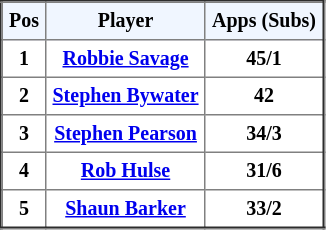<table border="2" cellpadding="4" style="border-collapse:collapse; text-align:center; font-size:smaller;">
<tr style="background:#f0f6ff;">
<th><strong>Pos</strong></th>
<th><strong>Player</strong></th>
<th><strong>Apps (Subs)</strong></th>
</tr>
<tr bgcolor="">
<th>1</th>
<th><a href='#'>Robbie Savage</a></th>
<th>45/1</th>
</tr>
<tr bgcolor="">
<th>2</th>
<th><a href='#'>Stephen Bywater</a></th>
<th>42</th>
</tr>
<tr bgcolor="">
<th>3</th>
<th><a href='#'>Stephen Pearson</a></th>
<th>34/3</th>
</tr>
<tr bgcolor="">
<th>4</th>
<th><a href='#'>Rob Hulse</a></th>
<th>31/6</th>
</tr>
<tr bgcolor="">
<th>5</th>
<th><a href='#'>Shaun Barker</a></th>
<th>33/2</th>
</tr>
</table>
